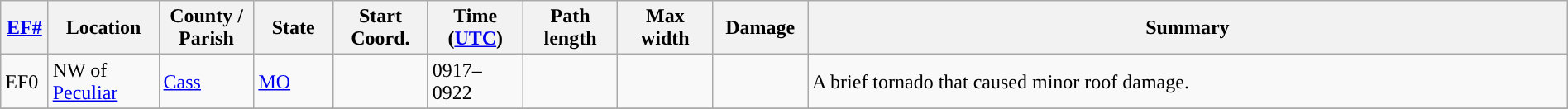<table class="wikitable sortable" style="width:100%;">
<tr>
<th scope="col" width="3%" align="center"><a href='#'>EF#</a></th>
<th scope="col" width="7%" align="center" class="unsortable">Location</th>
<th scope="col" width="6%" align="center" class="unsortable">County / Parish</th>
<th scope="col" width="5%" align="center">State</th>
<th scope="col" width="6%" align="center">Start Coord.</th>
<th scope="col" width="6%" align="center">Time (<a href='#'>UTC</a>)</th>
<th scope="col" width="6%" align="center">Path length</th>
<th scope="col" width="6%" align="center">Max width</th>
<th scope="col" width="6%" align="center">Damage</th>
<th scope="col" width="48%" class="unsortable" align="center">Summary</th>
</tr>
<tr>
<td>EF0</td>
<td>NW of <a href='#'>Peculiar</a></td>
<td><a href='#'>Cass</a></td>
<td><a href='#'>MO</a></td>
<td></td>
<td>0917–0922</td>
<td></td>
<td></td>
<td></td>
<td>A brief tornado that caused minor roof damage.</td>
</tr>
<tr>
</tr>
</table>
